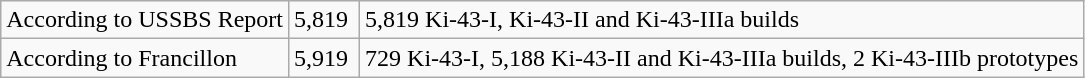<table class="wikitable">
<tr>
<td style="text-align:left">According to USSBS Report</td>
<td>5,819</td>
<td style="text-align:left">5,819 Ki-43-I, Ki-43-II and Ki-43-IIIa builds</td>
</tr>
<tr>
<td style="text-align:left">According to Francillon</td>
<td>5,919 </td>
<td style="text-align:left">729 Ki-43-I, 5,188 Ki-43-II and Ki-43-IIIa builds, 2 Ki-43-IIIb prototypes</td>
</tr>
</table>
